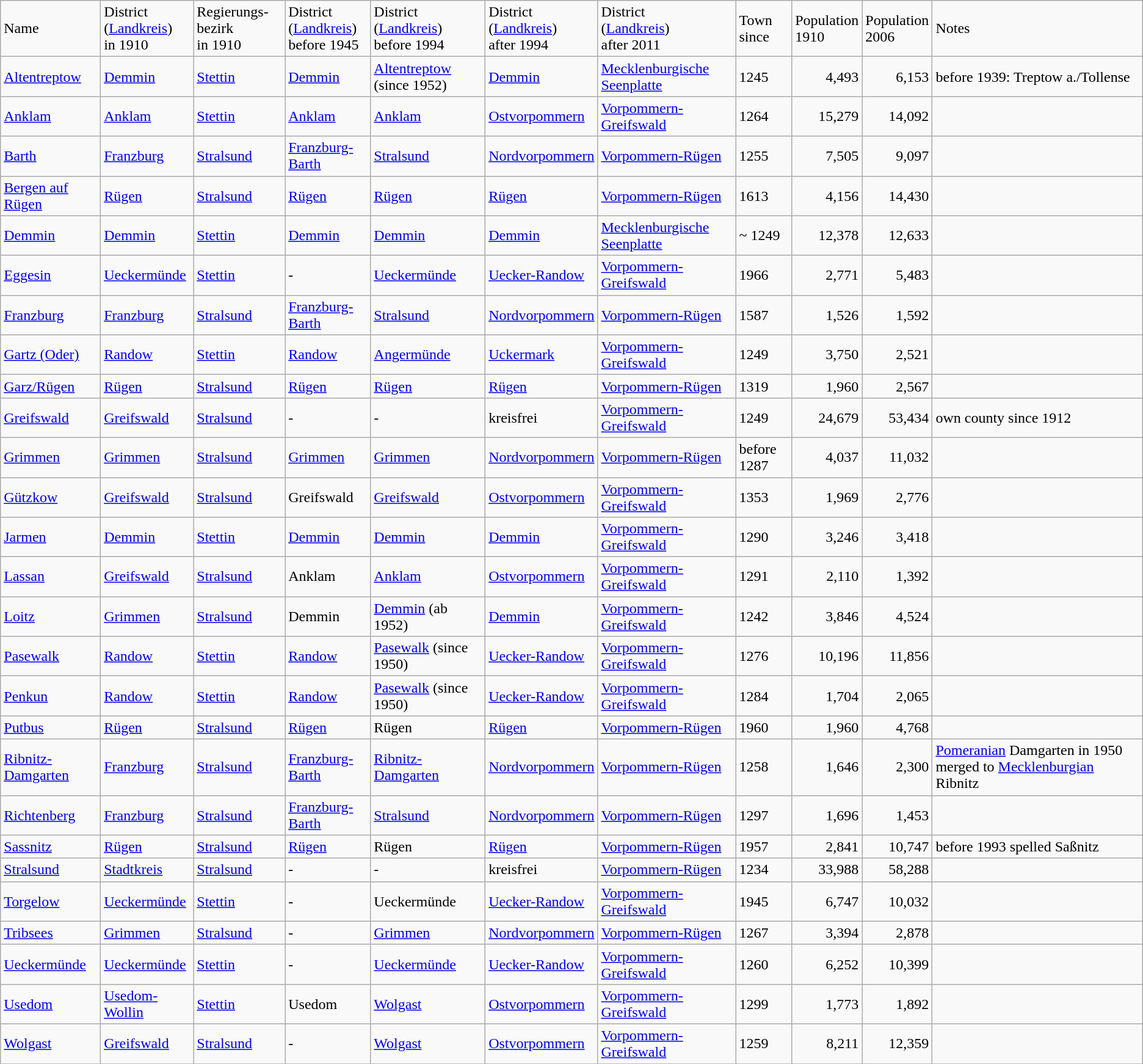<table class="wikitable sortable">
<tr>
<td>Name</td>
<td>District<br>(<a href='#'>Landkreis</a>)<br>in 1910</td>
<td>Regierungs-bezirk <br>in 1910</td>
<td>District<br>(<a href='#'>Landkreis</a>)<br>before 1945</td>
<td>District<br>(<a href='#'>Landkreis</a>)<br>before 1994</td>
<td>District<br>(<a href='#'>Landkreis</a>)<br>after 1994</td>
<td>District<br>(<a href='#'>Landkreis</a>)<br>after 2011</td>
<td>Town since</td>
<td>Population<br> 1910</td>
<td>Population<br> 2006</td>
<td>Notes</td>
</tr>
<tr>
<td><a href='#'>Altentreptow</a></td>
<td><a href='#'>Demmin</a></td>
<td><a href='#'>Stettin</a></td>
<td><a href='#'>Demmin</a></td>
<td><a href='#'>Altentreptow</a> (since 1952)</td>
<td><a href='#'>Demmin</a></td>
<td><a href='#'>Mecklenburgische Seenplatte</a></td>
<td>1245</td>
<td align=right>4,493</td>
<td align=right>6,153</td>
<td>before 1939: Treptow a./Tollense</td>
</tr>
<tr>
<td><a href='#'>Anklam</a></td>
<td><a href='#'>Anklam</a></td>
<td><a href='#'>Stettin</a></td>
<td><a href='#'>Anklam</a></td>
<td><a href='#'>Anklam</a></td>
<td><a href='#'>Ostvorpommern</a></td>
<td><a href='#'>Vorpommern-Greifswald</a></td>
<td>1264</td>
<td align=right>15,279</td>
<td align=right>14,092</td>
<td></td>
</tr>
<tr>
<td><a href='#'>Barth</a></td>
<td><a href='#'>Franzburg</a></td>
<td><a href='#'>Stralsund</a></td>
<td><a href='#'>Franzburg-Barth</a></td>
<td><a href='#'>Stralsund</a></td>
<td><a href='#'>Nordvorpommern</a></td>
<td><a href='#'>Vorpommern-Rügen</a></td>
<td>1255</td>
<td align=right>7,505</td>
<td align=right>9,097</td>
<td></td>
</tr>
<tr>
<td><a href='#'>Bergen auf Rügen</a></td>
<td><a href='#'>Rügen</a></td>
<td><a href='#'>Stralsund</a></td>
<td><a href='#'>Rügen</a></td>
<td><a href='#'>Rügen</a></td>
<td><a href='#'>Rügen</a></td>
<td><a href='#'>Vorpommern-Rügen</a></td>
<td>1613</td>
<td align=right>4,156</td>
<td align=right>14,430</td>
<td></td>
</tr>
<tr>
<td><a href='#'>Demmin</a></td>
<td><a href='#'>Demmin</a></td>
<td><a href='#'>Stettin</a></td>
<td><a href='#'>Demmin</a></td>
<td><a href='#'>Demmin</a></td>
<td><a href='#'>Demmin</a></td>
<td><a href='#'>Mecklenburgische Seenplatte</a></td>
<td>~ 1249</td>
<td align=right>12,378</td>
<td align=right>12,633</td>
<td></td>
</tr>
<tr>
<td><a href='#'>Eggesin</a></td>
<td><a href='#'>Ueckermünde</a></td>
<td><a href='#'>Stettin</a></td>
<td>-</td>
<td><a href='#'>Ueckermünde</a></td>
<td><a href='#'>Uecker-Randow</a></td>
<td><a href='#'>Vorpommern-Greifswald</a></td>
<td>1966</td>
<td align=right>2,771</td>
<td align=right>5,483</td>
<td></td>
</tr>
<tr>
<td><a href='#'>Franzburg</a></td>
<td><a href='#'>Franzburg</a></td>
<td><a href='#'>Stralsund</a></td>
<td><a href='#'>Franzburg-Barth</a></td>
<td><a href='#'>Stralsund</a></td>
<td><a href='#'>Nordvorpommern</a></td>
<td><a href='#'>Vorpommern-Rügen</a></td>
<td>1587</td>
<td align=right>1,526</td>
<td align=right>1,592</td>
<td></td>
</tr>
<tr>
<td><a href='#'>Gartz (Oder)</a></td>
<td><a href='#'>Randow</a></td>
<td><a href='#'>Stettin</a></td>
<td><a href='#'>Randow</a></td>
<td><a href='#'>Angermünde</a></td>
<td><a href='#'>Uckermark</a></td>
<td><a href='#'>Vorpommern-Greifswald</a></td>
<td>1249</td>
<td align=right>3,750</td>
<td align=right>2,521</td>
<td></td>
</tr>
<tr>
<td><a href='#'>Garz/Rügen</a></td>
<td><a href='#'>Rügen</a></td>
<td><a href='#'>Stralsund</a></td>
<td><a href='#'>Rügen</a></td>
<td><a href='#'>Rügen</a></td>
<td><a href='#'>Rügen</a></td>
<td><a href='#'>Vorpommern-Rügen</a></td>
<td>1319</td>
<td align=right>1,960</td>
<td align=right>2,567</td>
<td></td>
</tr>
<tr>
<td><a href='#'>Greifswald</a></td>
<td><a href='#'>Greifswald</a></td>
<td><a href='#'>Stralsund</a></td>
<td>-</td>
<td>-</td>
<td>kreisfrei</td>
<td><a href='#'>Vorpommern-Greifswald</a></td>
<td>1249</td>
<td align=right>24,679</td>
<td align=right>53,434</td>
<td>own county since 1912</td>
</tr>
<tr>
<td><a href='#'>Grimmen</a></td>
<td><a href='#'>Grimmen</a></td>
<td><a href='#'>Stralsund</a></td>
<td><a href='#'>Grimmen</a></td>
<td><a href='#'>Grimmen</a></td>
<td><a href='#'>Nordvorpommern</a></td>
<td><a href='#'>Vorpommern-Rügen</a></td>
<td>before 1287</td>
<td align=right>4,037</td>
<td align=right>11,032</td>
<td></td>
</tr>
<tr>
<td><a href='#'>Gützkow</a></td>
<td><a href='#'>Greifswald</a></td>
<td><a href='#'>Stralsund</a></td>
<td>Greifswald</td>
<td><a href='#'>Greifswald</a></td>
<td><a href='#'>Ostvorpommern</a></td>
<td><a href='#'>Vorpommern-Greifswald</a></td>
<td>1353</td>
<td align=right>1,969</td>
<td align=right>2,776</td>
<td></td>
</tr>
<tr>
<td><a href='#'>Jarmen</a></td>
<td><a href='#'>Demmin</a></td>
<td><a href='#'>Stettin</a></td>
<td><a href='#'>Demmin</a></td>
<td><a href='#'>Demmin</a></td>
<td><a href='#'>Demmin</a></td>
<td><a href='#'>Vorpommern-Greifswald</a></td>
<td>1290</td>
<td align=right>3,246</td>
<td align=right>3,418</td>
<td></td>
</tr>
<tr>
<td><a href='#'>Lassan</a></td>
<td><a href='#'>Greifswald</a></td>
<td><a href='#'>Stralsund</a></td>
<td>Anklam</td>
<td><a href='#'>Anklam</a></td>
<td><a href='#'>Ostvorpommern</a></td>
<td><a href='#'>Vorpommern-Greifswald</a></td>
<td>1291</td>
<td align=right>2,110</td>
<td align=right>1,392</td>
<td></td>
</tr>
<tr>
<td><a href='#'>Loitz</a></td>
<td><a href='#'>Grimmen</a></td>
<td><a href='#'>Stralsund</a></td>
<td>Demmin</td>
<td><a href='#'>Demmin</a> (ab 1952)</td>
<td><a href='#'>Demmin</a></td>
<td><a href='#'>Vorpommern-Greifswald</a></td>
<td>1242</td>
<td align=right>3,846</td>
<td align=right>4,524</td>
<td></td>
</tr>
<tr>
<td><a href='#'>Pasewalk</a></td>
<td><a href='#'>Randow</a></td>
<td><a href='#'>Stettin</a></td>
<td><a href='#'>Randow</a></td>
<td><a href='#'>Pasewalk</a>  (since 1950)</td>
<td><a href='#'>Uecker-Randow</a></td>
<td><a href='#'>Vorpommern-Greifswald</a></td>
<td>1276</td>
<td align=right>10,196</td>
<td align=right>11,856</td>
<td></td>
</tr>
<tr>
<td><a href='#'>Penkun</a></td>
<td><a href='#'>Randow</a></td>
<td><a href='#'>Stettin</a></td>
<td><a href='#'>Randow</a></td>
<td><a href='#'>Pasewalk</a> (since 1950)</td>
<td><a href='#'>Uecker-Randow</a></td>
<td><a href='#'>Vorpommern-Greifswald</a></td>
<td>1284</td>
<td align=right>1,704</td>
<td align=right>2,065</td>
<td></td>
</tr>
<tr>
<td><a href='#'>Putbus</a></td>
<td><a href='#'>Rügen</a></td>
<td><a href='#'>Stralsund</a></td>
<td><a href='#'>Rügen</a></td>
<td>Rügen</td>
<td><a href='#'>Rügen</a></td>
<td><a href='#'>Vorpommern-Rügen</a></td>
<td>1960</td>
<td align=right>1,960</td>
<td align=right>4,768</td>
<td></td>
</tr>
<tr>
<td><a href='#'>Ribnitz-Damgarten</a></td>
<td><a href='#'>Franzburg</a></td>
<td><a href='#'>Stralsund</a></td>
<td><a href='#'>Franzburg-Barth</a></td>
<td><a href='#'>Ribnitz-Damgarten</a></td>
<td><a href='#'>Nordvorpommern</a></td>
<td><a href='#'>Vorpommern-Rügen</a></td>
<td>1258</td>
<td align=right>1,646</td>
<td align=right>2,300</td>
<td><a href='#'>Pomeranian</a> Damgarten in 1950 merged to <a href='#'>Mecklenburgian</a> Ribnitz</td>
</tr>
<tr>
<td><a href='#'>Richtenberg</a></td>
<td><a href='#'>Franzburg</a></td>
<td><a href='#'>Stralsund</a></td>
<td><a href='#'>Franzburg-Barth</a></td>
<td><a href='#'>Stralsund</a></td>
<td><a href='#'>Nordvorpommern</a></td>
<td><a href='#'>Vorpommern-Rügen</a></td>
<td>1297</td>
<td align=right>1,696</td>
<td align=right>1,453</td>
<td></td>
</tr>
<tr>
<td><a href='#'>Sassnitz</a></td>
<td><a href='#'>Rügen</a></td>
<td><a href='#'>Stralsund</a></td>
<td><a href='#'>Rügen</a></td>
<td>Rügen</td>
<td><a href='#'>Rügen</a></td>
<td><a href='#'>Vorpommern-Rügen</a></td>
<td>1957</td>
<td align=right>2,841</td>
<td align=right>10,747</td>
<td>before 1993 spelled Saßnitz</td>
</tr>
<tr>
<td><a href='#'>Stralsund</a></td>
<td><a href='#'>Stadtkreis</a></td>
<td><a href='#'>Stralsund</a></td>
<td>-</td>
<td>-</td>
<td>kreisfrei</td>
<td><a href='#'>Vorpommern-Rügen</a></td>
<td>1234</td>
<td align=right>33,988</td>
<td align=right>58,288</td>
<td></td>
</tr>
<tr>
<td><a href='#'>Torgelow</a></td>
<td><a href='#'>Ueckermünde</a></td>
<td><a href='#'>Stettin</a></td>
<td>-</td>
<td>Ueckermünde</td>
<td><a href='#'>Uecker-Randow</a></td>
<td><a href='#'>Vorpommern-Greifswald</a></td>
<td>1945</td>
<td align=right>6,747</td>
<td align=right>10,032</td>
<td></td>
</tr>
<tr>
<td><a href='#'>Tribsees</a></td>
<td><a href='#'>Grimmen</a></td>
<td><a href='#'>Stralsund</a></td>
<td>-</td>
<td><a href='#'>Grimmen</a></td>
<td><a href='#'>Nordvorpommern</a></td>
<td><a href='#'>Vorpommern-Rügen</a></td>
<td>1267</td>
<td align=right>3,394</td>
<td align=right>2,878</td>
<td></td>
</tr>
<tr>
<td><a href='#'>Ueckermünde</a></td>
<td><a href='#'>Ueckermünde</a></td>
<td><a href='#'>Stettin</a></td>
<td>-</td>
<td><a href='#'>Ueckermünde</a></td>
<td><a href='#'>Uecker-Randow</a></td>
<td><a href='#'>Vorpommern-Greifswald</a></td>
<td>1260</td>
<td align=right>6,252</td>
<td align=right>10,399</td>
<td></td>
</tr>
<tr>
<td><a href='#'>Usedom</a></td>
<td><a href='#'>Usedom-Wollin</a></td>
<td><a href='#'>Stettin</a></td>
<td>Usedom</td>
<td><a href='#'>Wolgast</a></td>
<td><a href='#'>Ostvorpommern</a></td>
<td><a href='#'>Vorpommern-Greifswald</a></td>
<td>1299</td>
<td align=right>1,773</td>
<td align=right>1,892</td>
<td></td>
</tr>
<tr>
<td><a href='#'>Wolgast</a></td>
<td><a href='#'>Greifswald</a></td>
<td><a href='#'>Stralsund</a></td>
<td>-</td>
<td><a href='#'>Wolgast</a></td>
<td><a href='#'>Ostvorpommern</a></td>
<td><a href='#'>Vorpommern-Greifswald</a></td>
<td>1259</td>
<td align=right>8,211</td>
<td align=right>12,359</td>
<td></td>
</tr>
<tr>
</tr>
</table>
